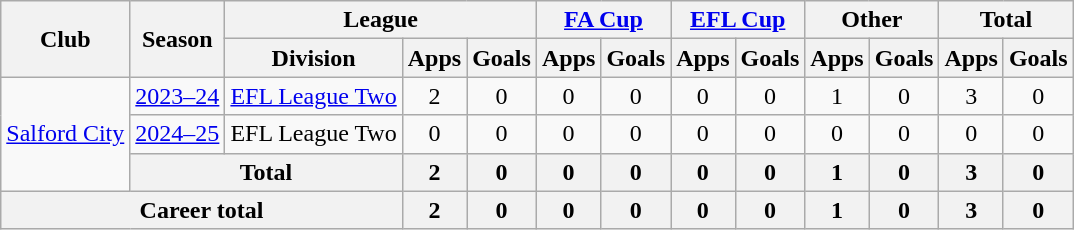<table class="wikitable" style="text-align:center;">
<tr>
<th rowspan="2">Club</th>
<th rowspan="2">Season</th>
<th colspan="3">League</th>
<th colspan="2"><a href='#'>FA Cup</a></th>
<th colspan="2"><a href='#'>EFL Cup</a></th>
<th colspan="2">Other</th>
<th colspan="2">Total</th>
</tr>
<tr>
<th>Division</th>
<th>Apps</th>
<th>Goals</th>
<th>Apps</th>
<th>Goals</th>
<th>Apps</th>
<th>Goals</th>
<th>Apps</th>
<th>Goals</th>
<th>Apps</th>
<th>Goals</th>
</tr>
<tr>
<td rowspan="3"><a href='#'>Salford City</a></td>
<td><a href='#'>2023–24</a></td>
<td><a href='#'>EFL League Two</a></td>
<td>2</td>
<td>0</td>
<td>0</td>
<td>0</td>
<td>0</td>
<td>0</td>
<td>1</td>
<td>0</td>
<td>3</td>
<td>0</td>
</tr>
<tr>
<td><a href='#'>2024–25</a></td>
<td>EFL League Two</td>
<td>0</td>
<td>0</td>
<td>0</td>
<td>0</td>
<td>0</td>
<td>0</td>
<td>0</td>
<td>0</td>
<td>0</td>
<td>0</td>
</tr>
<tr>
<th colspan="2">Total</th>
<th>2</th>
<th>0</th>
<th>0</th>
<th>0</th>
<th>0</th>
<th>0</th>
<th>1</th>
<th>0</th>
<th>3</th>
<th>0</th>
</tr>
<tr>
<th colspan="3">Career total</th>
<th>2</th>
<th>0</th>
<th>0</th>
<th>0</th>
<th>0</th>
<th>0</th>
<th>1</th>
<th>0</th>
<th>3</th>
<th>0</th>
</tr>
</table>
